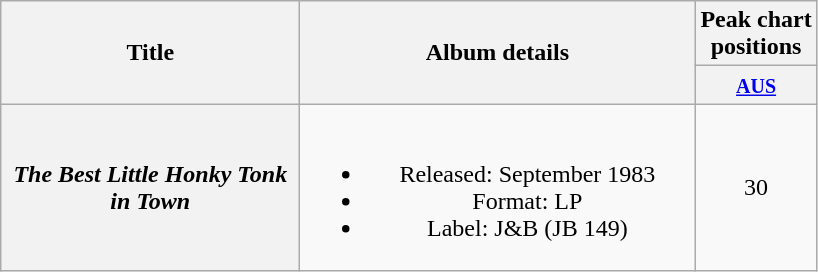<table class="wikitable plainrowheaders" style="text-align:center;" border="1">
<tr>
<th scope="col" rowspan="2" style="width:12em;">Title</th>
<th scope="col" rowspan="2" style="width:16em;">Album details</th>
<th scope="col" colspan="1">Peak chart<br>positions</th>
</tr>
<tr>
<th scope="col" style="text-align:center;"><small><a href='#'>AUS</a></small><br></th>
</tr>
<tr>
<th scope="row"><em>The Best Little Honky Tonk in Town</em></th>
<td><br><ul><li>Released: September 1983</li><li>Format: LP</li><li>Label: J&B (JB 149)</li></ul></td>
<td align="center">30</td>
</tr>
</table>
